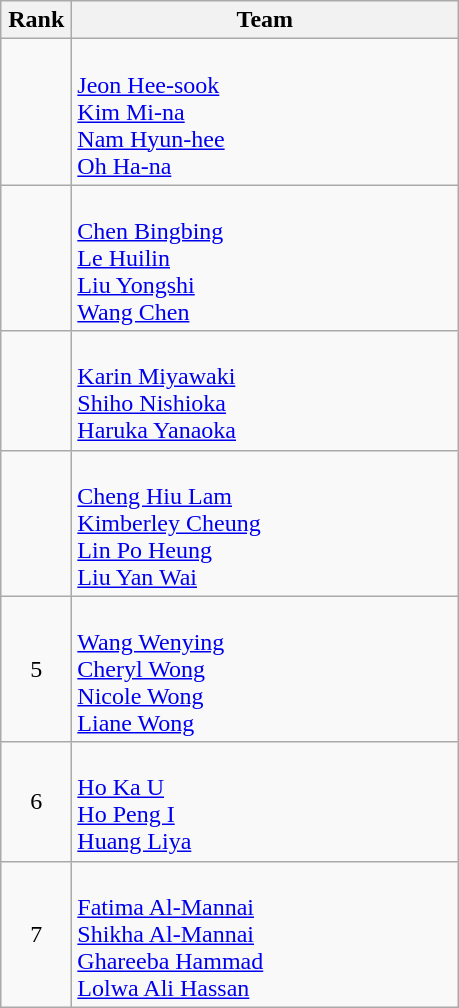<table class="wikitable" style="text-align: center;">
<tr>
<th width=40>Rank</th>
<th width=250>Team</th>
</tr>
<tr>
<td></td>
<td align=left><br><a href='#'>Jeon Hee-sook</a><br><a href='#'>Kim Mi-na</a><br><a href='#'>Nam Hyun-hee</a><br><a href='#'>Oh Ha-na</a></td>
</tr>
<tr>
<td></td>
<td align=left><br><a href='#'>Chen Bingbing</a><br><a href='#'>Le Huilin</a><br><a href='#'>Liu Yongshi</a><br><a href='#'>Wang Chen</a></td>
</tr>
<tr>
<td></td>
<td align=left><br><a href='#'>Karin Miyawaki</a><br><a href='#'>Shiho Nishioka</a><br><a href='#'>Haruka Yanaoka</a></td>
</tr>
<tr>
<td></td>
<td align=left><br><a href='#'>Cheng Hiu Lam</a><br><a href='#'>Kimberley Cheung</a><br><a href='#'>Lin Po Heung</a><br><a href='#'>Liu Yan Wai</a></td>
</tr>
<tr>
<td>5</td>
<td align=left><br><a href='#'>Wang Wenying</a><br><a href='#'>Cheryl Wong</a><br><a href='#'>Nicole Wong</a><br><a href='#'>Liane Wong</a></td>
</tr>
<tr>
<td>6</td>
<td align=left><br><a href='#'>Ho Ka U</a><br><a href='#'>Ho Peng I</a><br><a href='#'>Huang Liya</a></td>
</tr>
<tr>
<td>7</td>
<td align=left><br><a href='#'>Fatima Al-Mannai</a><br><a href='#'>Shikha Al-Mannai</a><br><a href='#'>Ghareeba Hammad</a><br><a href='#'>Lolwa Ali Hassan</a></td>
</tr>
</table>
